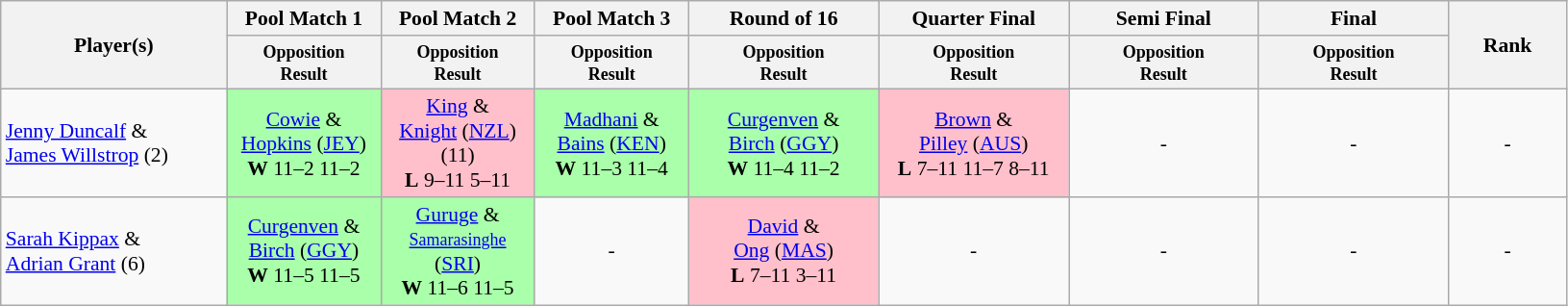<table class=wikitable style="font-size:90%">
<tr>
<th rowspan="2" style="width:150px;">Player(s)</th>
<th width=100>Pool Match 1</th>
<th width=100>Pool Match 2</th>
<th width=100>Pool Match 3</th>
<th width=125>Round of 16</th>
<th width=125>Quarter Final</th>
<th width=125>Semi Final</th>
<th width=125>Final</th>
<th rowspan="2" style="width:75px;">Rank</th>
</tr>
<tr>
<th style="line-height:1em"><small>Opposition<br>Result</small></th>
<th style="line-height:1em"><small>Opposition<br>Result</small></th>
<th style="line-height:1em"><small>Opposition<br>Result</small></th>
<th style="line-height:1em"><small>Opposition<br>Result</small></th>
<th style="line-height:1em"><small>Opposition<br>Result</small></th>
<th style="line-height:1em"><small>Opposition<br>Result</small></th>
<th style="line-height:1em"><small>Opposition<br>Result</small></th>
</tr>
<tr>
<td><a href='#'>Jenny Duncalf</a> &<br><a href='#'>James Willstrop</a> (2)</td>
<td style="text-align:center; background:#afa;"> <a href='#'>Cowie</a> &<br><a href='#'>Hopkins</a> (<a href='#'>JEY</a>)<br><strong>W</strong> 11–2 11–2</td>
<td style="text-align:center; background:pink;"> <a href='#'>King</a> &<br><a href='#'>Knight</a> (<a href='#'>NZL</a>) (11)<br><strong>L</strong> 9–11 5–11</td>
<td style="text-align:center; background:#afa;"> <a href='#'>Madhani</a> &<br><a href='#'>Bains</a> (<a href='#'>KEN</a>)<br><strong>W</strong> 11–3 11–4</td>
<td style="text-align:center; background:#afa;"> <a href='#'>Curgenven</a> &<br><a href='#'>Birch</a> (<a href='#'>GGY</a>)<br><strong>W</strong> 11–4 11–2</td>
<td style="text-align:center; background:pink;"> <a href='#'>Brown</a> &<br><a href='#'>Pilley</a> (<a href='#'>AUS</a>)<br><strong>L</strong> 7–11 11–7 8–11</td>
<td style="text-align:center;">-</td>
<td style="text-align:center;">-</td>
<td style="text-align:center;">-</td>
</tr>
<tr>
<td><a href='#'>Sarah Kippax</a> &<br><a href='#'>Adrian Grant</a> (6)</td>
<td style="text-align:center; background:#afa;"> <a href='#'>Curgenven</a> &<br><a href='#'>Birch</a> (<a href='#'>GGY</a>)<br><strong>W</strong> 11–5 11–5</td>
<td style="text-align:center; background:#afa;"> <a href='#'>Guruge</a> &<br><small><a href='#'>Samarasinghe</a></small> (<a href='#'>SRI</a>)<br><strong>W</strong> 11–6 11–5</td>
<td style="text-align:center;">-</td>
<td style="text-align:center; background:pink;"> <a href='#'>David</a> &<br><a href='#'>Ong</a> (<a href='#'>MAS</a>)<br><strong>L</strong> 7–11 3–11</td>
<td style="text-align:center;">-</td>
<td style="text-align:center;">-</td>
<td style="text-align:center;">-</td>
<td style="text-align:center;">-</td>
</tr>
</table>
